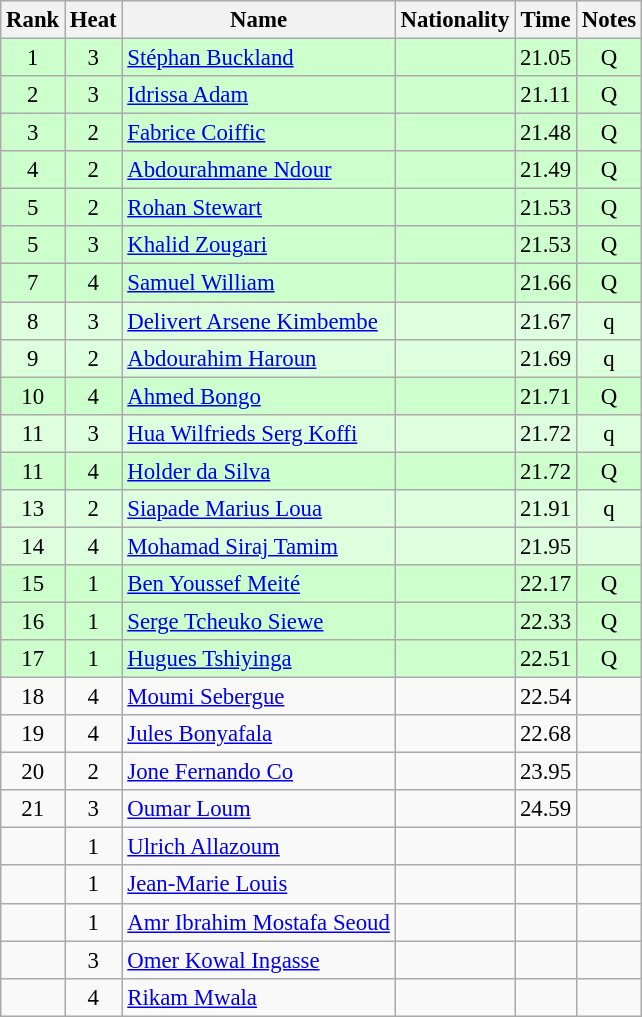<table class="wikitable sortable" style="text-align:center; font-size:95%">
<tr>
<th>Rank</th>
<th>Heat</th>
<th>Name</th>
<th>Nationality</th>
<th>Time</th>
<th>Notes</th>
</tr>
<tr bgcolor=ccffcc>
<td>1</td>
<td>3</td>
<td align=left><a href='#'>Stéphan Buckland</a></td>
<td align=left></td>
<td>21.05</td>
<td>Q</td>
</tr>
<tr bgcolor=ccffcc>
<td>2</td>
<td>3</td>
<td align=left><a href='#'>Idrissa Adam</a></td>
<td align=left></td>
<td>21.11</td>
<td>Q</td>
</tr>
<tr bgcolor=ccffcc>
<td>3</td>
<td>2</td>
<td align=left><a href='#'>Fabrice Coiffic</a></td>
<td align=left></td>
<td>21.48</td>
<td>Q</td>
</tr>
<tr bgcolor=ccffcc>
<td>4</td>
<td>2</td>
<td align=left><a href='#'>Abdourahmane Ndour</a></td>
<td align=left></td>
<td>21.49</td>
<td>Q</td>
</tr>
<tr bgcolor=ccffcc>
<td>5</td>
<td>2</td>
<td align=left><a href='#'>Rohan Stewart</a></td>
<td align=left></td>
<td>21.53</td>
<td>Q</td>
</tr>
<tr bgcolor=ccffcc>
<td>5</td>
<td>3</td>
<td align=left><a href='#'>Khalid Zougari</a></td>
<td align=left></td>
<td>21.53</td>
<td>Q</td>
</tr>
<tr bgcolor=ccffcc>
<td>7</td>
<td>4</td>
<td align=left><a href='#'>Samuel William</a></td>
<td align=left></td>
<td>21.66</td>
<td>Q</td>
</tr>
<tr bgcolor=ddffdd>
<td>8</td>
<td>3</td>
<td align=left><a href='#'>Delivert Arsene Kimbembe</a></td>
<td align=left></td>
<td>21.67</td>
<td>q</td>
</tr>
<tr bgcolor=ddffdd>
<td>9</td>
<td>2</td>
<td align=left><a href='#'>Abdourahim Haroun</a></td>
<td align=left></td>
<td>21.69</td>
<td>q</td>
</tr>
<tr bgcolor=ccffcc>
<td>10</td>
<td>4</td>
<td align=left><a href='#'>Ahmed Bongo</a></td>
<td align=left></td>
<td>21.71</td>
<td>Q</td>
</tr>
<tr bgcolor=ddffdd>
<td>11</td>
<td>3</td>
<td align=left><a href='#'>Hua Wilfrieds Serg Koffi</a></td>
<td align=left></td>
<td>21.72</td>
<td>q</td>
</tr>
<tr bgcolor=ccffcc>
<td>11</td>
<td>4</td>
<td align=left><a href='#'>Holder da Silva</a></td>
<td align=left></td>
<td>21.72</td>
<td>Q</td>
</tr>
<tr bgcolor=ddffdd>
<td>13</td>
<td>2</td>
<td align=left><a href='#'>Siapade Marius Loua</a></td>
<td align=left></td>
<td>21.91</td>
<td>q</td>
</tr>
<tr bgcolor=ddffdd>
<td>14</td>
<td>4</td>
<td align=left><a href='#'>Mohamad Siraj Tamim</a></td>
<td align=left></td>
<td>21.95</td>
<td></td>
</tr>
<tr bgcolor=ccffcc>
<td>15</td>
<td>1</td>
<td align=left><a href='#'>Ben Youssef Meité</a></td>
<td align=left></td>
<td>22.17</td>
<td>Q</td>
</tr>
<tr bgcolor=ccffcc>
<td>16</td>
<td>1</td>
<td align=left><a href='#'>Serge Tcheuko Siewe</a></td>
<td align=left></td>
<td>22.33</td>
<td>Q</td>
</tr>
<tr bgcolor=ccffcc>
<td>17</td>
<td>1</td>
<td align=left><a href='#'>Hugues Tshiyinga</a></td>
<td align=left></td>
<td>22.51</td>
<td>Q</td>
</tr>
<tr>
<td>18</td>
<td>4</td>
<td align=left><a href='#'>Moumi Sebergue</a></td>
<td align=left></td>
<td>22.54</td>
<td></td>
</tr>
<tr>
<td>19</td>
<td>4</td>
<td align=left><a href='#'>Jules Bonyafala</a></td>
<td align=left></td>
<td>22.68</td>
<td></td>
</tr>
<tr>
<td>20</td>
<td>2</td>
<td align=left><a href='#'>Jone Fernando Co</a></td>
<td align=left></td>
<td>23.95</td>
<td></td>
</tr>
<tr>
<td>21</td>
<td>3</td>
<td align=left><a href='#'>Oumar Loum</a></td>
<td align=left></td>
<td>24.59</td>
<td></td>
</tr>
<tr>
<td></td>
<td>1</td>
<td align=left><a href='#'>Ulrich Allazoum</a></td>
<td align=left></td>
<td></td>
<td></td>
</tr>
<tr>
<td></td>
<td>1</td>
<td align=left><a href='#'>Jean-Marie Louis</a></td>
<td align=left></td>
<td></td>
<td></td>
</tr>
<tr>
<td></td>
<td>1</td>
<td align=left><a href='#'>Amr Ibrahim Mostafa Seoud</a></td>
<td align=left></td>
<td></td>
<td></td>
</tr>
<tr>
<td></td>
<td>3</td>
<td align=left><a href='#'>Omer Kowal Ingasse</a></td>
<td align=left></td>
<td></td>
<td></td>
</tr>
<tr>
<td></td>
<td>4</td>
<td align=left><a href='#'>Rikam Mwala</a></td>
<td align=left></td>
<td></td>
<td></td>
</tr>
</table>
